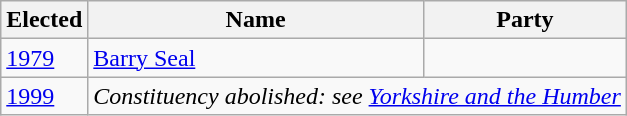<table class="wikitable">
<tr>
<th>Elected</th>
<th>Name</th>
<th colspan=2>Party</th>
</tr>
<tr>
<td><a href='#'>1979</a></td>
<td><a href='#'>Barry Seal</a></td>
<td></td>
</tr>
<tr>
<td><a href='#'>1999</a></td>
<td colspan="3"><em>Constituency abolished: see <a href='#'>Yorkshire and the Humber</a></em></td>
</tr>
</table>
